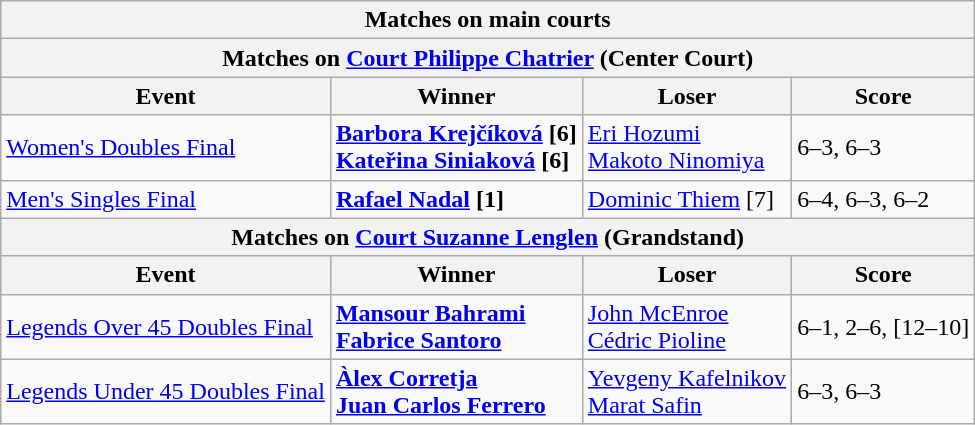<table class="wikitable">
<tr>
<th colspan=4 style=white-space:nowrap>Matches on main courts</th>
</tr>
<tr>
<th colspan=4><strong>Matches on <a href='#'>Court Philippe Chatrier</a> (Center Court)</strong></th>
</tr>
<tr>
<th>Event</th>
<th>Winner</th>
<th>Loser</th>
<th>Score</th>
</tr>
<tr>
<td><a href='#'>Women's Doubles Final</a></td>
<td> <strong><a href='#'>Barbora Krejčíková</a> [6]</strong> <br>  <strong><a href='#'>Kateřina Siniaková</a> [6]</strong></td>
<td> <a href='#'>Eri Hozumi</a> <br>  <a href='#'>Makoto Ninomiya</a></td>
<td>6–3, 6–3</td>
</tr>
<tr>
<td><a href='#'>Men's Singles Final</a></td>
<td> <strong><a href='#'>Rafael Nadal</a> [1]</strong></td>
<td> <a href='#'>Dominic Thiem</a> [7]</td>
<td>6–4, 6–3, 6–2</td>
</tr>
<tr>
<th colspan=4><strong>Matches on <a href='#'>Court Suzanne Lenglen</a> (Grandstand)</strong></th>
</tr>
<tr>
<th>Event</th>
<th>Winner</th>
<th>Loser</th>
<th>Score</th>
</tr>
<tr>
<td><a href='#'>Legends Over 45 Doubles Final</a></td>
<td> <strong><a href='#'>Mansour Bahrami</a></strong> <br>  <strong><a href='#'>Fabrice Santoro</a></strong></td>
<td> <a href='#'>John McEnroe</a> <br>  <a href='#'>Cédric Pioline</a></td>
<td>6–1, 2–6, [12–10]</td>
</tr>
<tr>
<td><a href='#'>Legends Under 45 Doubles Final</a></td>
<td> <strong><a href='#'>Àlex Corretja</a></strong> <br>  <strong><a href='#'>Juan Carlos Ferrero</a></strong></td>
<td> <a href='#'>Yevgeny Kafelnikov</a> <br>  <a href='#'>Marat Safin</a></td>
<td>6–3, 6–3</td>
</tr>
</table>
